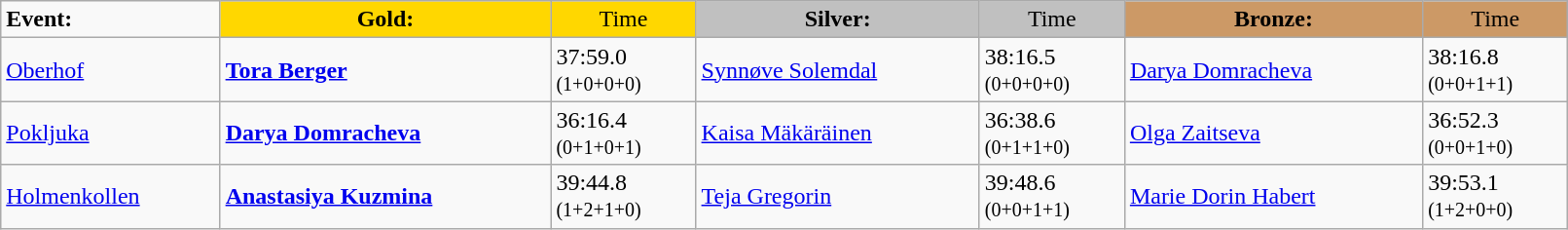<table class="wikitable" width=85%>
<tr>
<td><strong>Event:</strong></td>
<td style="text-align:center;background-color:gold;"><strong>Gold:</strong></td>
<td style="text-align:center;background-color:gold;">Time</td>
<td style="text-align:center;background-color:silver;"><strong>Silver:</strong></td>
<td style="text-align:center;background-color:silver;">Time</td>
<td style="text-align:center;background-color:#CC9966;"><strong>Bronze:</strong></td>
<td style="text-align:center;background-color:#CC9966;">Time</td>
</tr>
<tr>
<td><a href='#'>Oberhof</a><br></td>
<td><strong><a href='#'>Tora Berger</a></strong><br><small></small></td>
<td>37:59.0<br><small>(1+0+0+0)</small></td>
<td><a href='#'>Synnøve Solemdal</a><br><small></small></td>
<td>38:16.5<br><small>(0+0+0+0)</small></td>
<td><a href='#'>Darya Domracheva</a><br><small></small></td>
<td>38:16.8<br><small>(0+0+1+1)</small></td>
</tr>
<tr>
<td><a href='#'>Pokljuka</a><br></td>
<td><strong><a href='#'>Darya Domracheva</a></strong><br><small></small></td>
<td>36:16.4<br><small>(0+1+0+1)</small></td>
<td><a href='#'>Kaisa Mäkäräinen</a><br><small></small></td>
<td>36:38.6<br><small>(0+1+1+0)</small></td>
<td><a href='#'>Olga Zaitseva</a><br><small></small></td>
<td>36:52.3<br><small>(0+0+1+0)</small></td>
</tr>
<tr>
<td><a href='#'>Holmenkollen</a><br></td>
<td><strong><a href='#'>Anastasiya Kuzmina</a></strong><br><small></small></td>
<td>39:44.8<br><small>(1+2+1+0)</small></td>
<td><a href='#'>Teja Gregorin</a><br><small></small></td>
<td>39:48.6<br><small>(0+0+1+1)</small></td>
<td><a href='#'>Marie Dorin Habert</a><br><small></small></td>
<td>39:53.1<br><small>(1+2+0+0)</small></td>
</tr>
</table>
